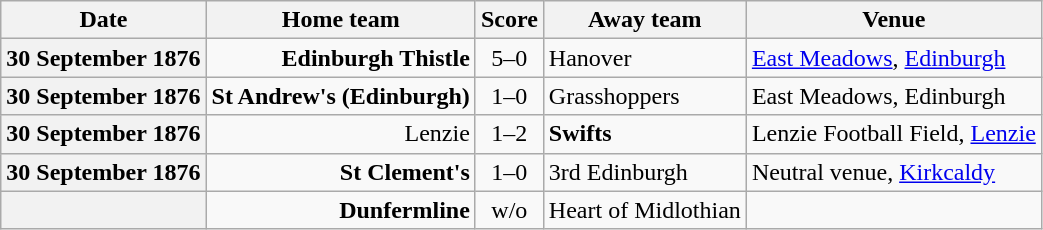<table class="wikitable football-result-list" style="max-width: 80em; text-align: center">
<tr>
<th scope="col">Date</th>
<th scope="col">Home team</th>
<th scope="col">Score</th>
<th scope="col">Away team</th>
<th scope="col">Venue</th>
</tr>
<tr>
<th scope="row">30 September 1876</th>
<td align=right><strong>Edinburgh Thistle</strong></td>
<td>5–0</td>
<td align=left>Hanover</td>
<td align=left><a href='#'>East Meadows</a>, <a href='#'>Edinburgh</a></td>
</tr>
<tr>
<th scope="row">30 September 1876</th>
<td align=right><strong>St Andrew's (Edinburgh)</strong></td>
<td>1–0</td>
<td align=left>Grasshoppers</td>
<td align=left>East Meadows, Edinburgh</td>
</tr>
<tr>
<th scope="row">30 September 1876</th>
<td align=right>Lenzie</td>
<td>1–2</td>
<td align=left><strong>Swifts</strong></td>
<td align=left>Lenzie Football Field, <a href='#'>Lenzie</a></td>
</tr>
<tr>
<th scope="row">30 September 1876</th>
<td align=right><strong>St Clement's</strong></td>
<td>1–0</td>
<td align=left>3rd Edinburgh</td>
<td align=left>Neutral venue, <a href='#'>Kirkcaldy</a></td>
</tr>
<tr>
<th scope="row"></th>
<td align=right><strong>Dunfermline</strong></td>
<td>w/o</td>
<td align=left>Heart of Midlothian</td>
<td></td>
</tr>
</table>
